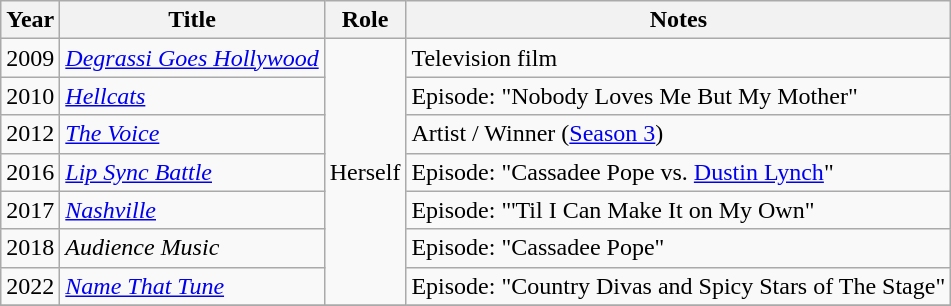<table class="wikitable sortable">
<tr>
<th>Year</th>
<th>Title</th>
<th>Role</th>
<th class="unsortable">Notes</th>
</tr>
<tr>
<td>2009</td>
<td><em><a href='#'>Degrassi Goes Hollywood</a></em></td>
<td rowspan="7">Herself</td>
<td>Television film</td>
</tr>
<tr>
<td>2010</td>
<td><em><a href='#'>Hellcats</a></em></td>
<td>Episode: "Nobody Loves Me But My Mother"</td>
</tr>
<tr>
<td>2012</td>
<td><em><a href='#'>The Voice</a></em></td>
<td>Artist / Winner (<a href='#'>Season 3</a>)</td>
</tr>
<tr>
<td>2016</td>
<td><em><a href='#'>Lip Sync Battle</a></em></td>
<td>Episode: "Cassadee Pope vs. <a href='#'>Dustin Lynch</a>"</td>
</tr>
<tr>
<td>2017</td>
<td><em><a href='#'>Nashville</a></em></td>
<td>Episode: "'Til I Can Make It on My Own"</td>
</tr>
<tr>
<td>2018</td>
<td><em>Audience Music</em></td>
<td>Episode: "Cassadee Pope"</td>
</tr>
<tr>
<td>2022</td>
<td><em><a href='#'>Name That Tune</a></em></td>
<td>Episode: "Country Divas and Spicy Stars of The Stage"</td>
</tr>
<tr>
</tr>
</table>
